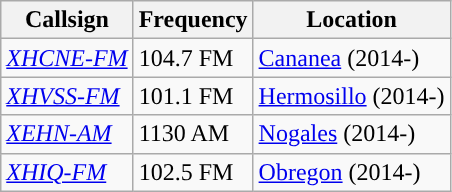<table class="wikitable">
<tr>
<th>Callsign</th>
<th>Frequency</th>
<th>Location</th>
</tr>
<tr>
<td><em><a href='#'>XHCNE-FM</a></em></td>
<td>104.7 FM</td>
<td><a href='#'>Cananea</a> (2014-)</td>
</tr>
<tr>
<td><em><a href='#'>XHVSS-FM</a></em></td>
<td>101.1 FM</td>
<td><a href='#'>Hermosillo</a> (2014-)</td>
</tr>
<tr>
<td><em><a href='#'>XEHN-AM</a></em></td>
<td>1130 AM</td>
<td><a href='#'>Nogales</a> (2014-)</td>
</tr>
<tr>
<td><em><a href='#'>XHIQ-FM</a></em></td>
<td>102.5 FM</td>
<td><a href='#'>Obregon</a> (2014-)</td>
</tr>
</table>
